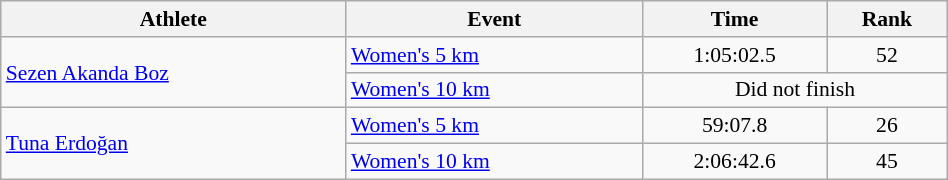<table class="wikitable" style="text-align:center; font-size:90%; width:50%;">
<tr>
<th>Athlete</th>
<th>Event</th>
<th>Time</th>
<th>Rank</th>
</tr>
<tr>
<td align=left rowspan=2><a href='#'>Sezen Akanda Boz</a></td>
<td align=left><a href='#'>Women's 5 km</a></td>
<td>1:05:02.5</td>
<td>52</td>
</tr>
<tr>
<td align=left><a href='#'>Women's 10 km</a></td>
<td colspan=2>Did not finish</td>
</tr>
<tr>
<td align=left rowspan=2><a href='#'>Tuna Erdoğan</a></td>
<td align=left><a href='#'>Women's 5 km</a></td>
<td>59:07.8</td>
<td>26</td>
</tr>
<tr>
<td align=left><a href='#'>Women's 10 km</a></td>
<td>2:06:42.6</td>
<td>45</td>
</tr>
</table>
